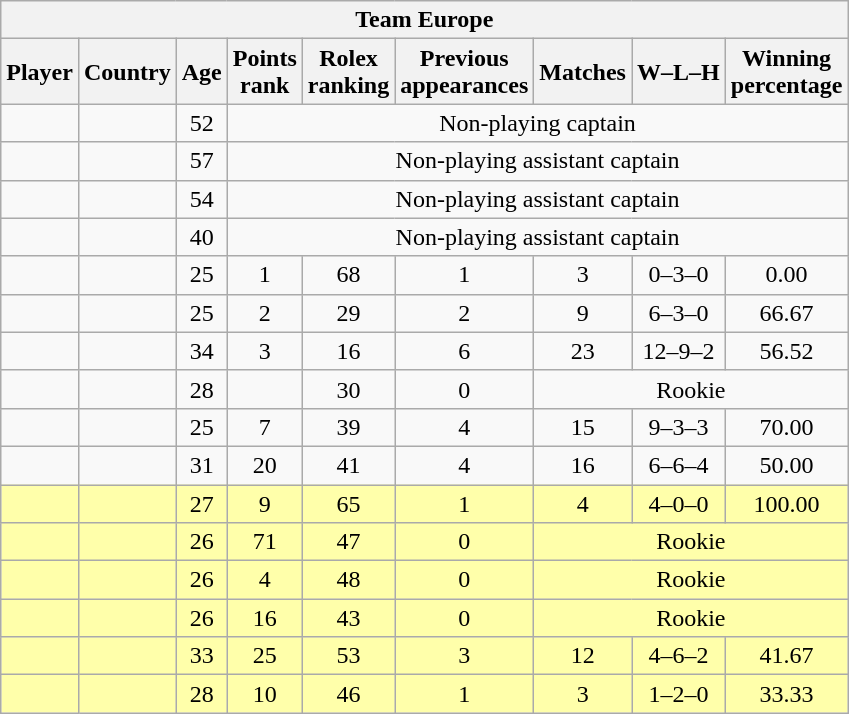<table class="wikitable sortable" style="text-align:center">
<tr>
<th colspan=9> Team Europe</th>
</tr>
<tr>
<th>Player</th>
<th>Country</th>
<th>Age</th>
<th data-sort-type="number">Points<br>rank</th>
<th data-sort-type="number">Rolex<br>ranking</th>
<th data-sort-type="number">Previous<br>appearances</th>
<th data-sort-type="number">Matches</th>
<th data-sort-type="number">W–L–H</th>
<th data-sort-type="number">Winning<br>percentage</th>
</tr>
<tr>
<td align=left></td>
<td align=left></td>
<td>52</td>
<td colspan=6>Non-playing captain</td>
</tr>
<tr>
<td align=left></td>
<td align=left></td>
<td>57</td>
<td colspan=6>Non-playing assistant captain</td>
</tr>
<tr>
<td align=left></td>
<td align=left></td>
<td>54</td>
<td colspan=6>Non-playing assistant captain</td>
</tr>
<tr>
<td align=left></td>
<td align=left></td>
<td>40</td>
<td colspan=6>Non-playing assistant captain</td>
</tr>
<tr>
<td align=left></td>
<td align=left></td>
<td>25</td>
<td>1</td>
<td>68</td>
<td>1</td>
<td>3</td>
<td>0–3–0</td>
<td>0.00</td>
</tr>
<tr>
<td align=left></td>
<td align=left></td>
<td>25</td>
<td>2</td>
<td>29</td>
<td>2</td>
<td>9</td>
<td>6–3–0</td>
<td>66.67</td>
</tr>
<tr>
<td align=left></td>
<td align=left></td>
<td>34</td>
<td>3</td>
<td>16</td>
<td>6</td>
<td>23</td>
<td>12–9–2</td>
<td>56.52</td>
</tr>
<tr>
<td align=left></td>
<td align=left></td>
<td>28</td>
<td></td>
<td>30</td>
<td>0</td>
<td colspan=3>Rookie</td>
</tr>
<tr>
<td align=left></td>
<td align=left></td>
<td>25</td>
<td>7</td>
<td>39</td>
<td>4</td>
<td>15</td>
<td>9–3–3</td>
<td>70.00</td>
</tr>
<tr>
<td align=left></td>
<td align=left></td>
<td>31</td>
<td>20</td>
<td>41</td>
<td>4</td>
<td>16</td>
<td>6–6–4</td>
<td>50.00</td>
</tr>
<tr style="background:#ffa;">
<td align=left></td>
<td align=left></td>
<td>27</td>
<td>9</td>
<td>65</td>
<td>1</td>
<td>4</td>
<td>4–0–0</td>
<td>100.00</td>
</tr>
<tr style="background:#ffa;">
<td align=left></td>
<td align=left></td>
<td>26</td>
<td>71</td>
<td>47</td>
<td>0</td>
<td colspan=3>Rookie</td>
</tr>
<tr style="background:#ffa;">
<td align=left></td>
<td align=left></td>
<td>26</td>
<td>4</td>
<td>48</td>
<td>0</td>
<td colspan=3>Rookie</td>
</tr>
<tr style="background:#ffa;">
<td align=left></td>
<td align=left></td>
<td>26</td>
<td>16</td>
<td>43</td>
<td>0</td>
<td colspan=3>Rookie</td>
</tr>
<tr style="background:#ffa;">
<td align=left></td>
<td align=left></td>
<td>33</td>
<td>25</td>
<td>53</td>
<td>3</td>
<td>12</td>
<td>4–6–2</td>
<td>41.67</td>
</tr>
<tr style="background:#ffa;">
<td align=left></td>
<td align=left></td>
<td>28</td>
<td>10</td>
<td>46</td>
<td>1</td>
<td>3</td>
<td>1–2–0</td>
<td>33.33</td>
</tr>
</table>
